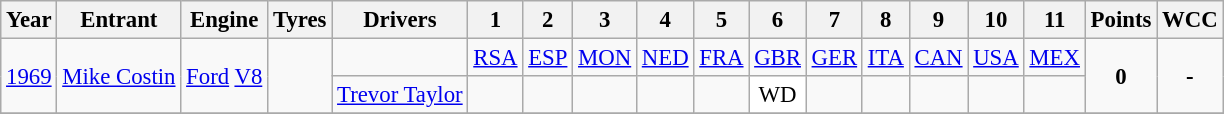<table class="wikitable" style="text-align:center; font-size:95%">
<tr>
<th>Year</th>
<th>Entrant</th>
<th>Engine</th>
<th>Tyres</th>
<th>Drivers</th>
<th>1</th>
<th>2</th>
<th>3</th>
<th>4</th>
<th>5</th>
<th>6</th>
<th>7</th>
<th>8</th>
<th>9</th>
<th>10</th>
<th>11</th>
<th>Points</th>
<th>WCC</th>
</tr>
<tr>
<td rowspan="2"><a href='#'>1969</a></td>
<td rowspan="2"><a href='#'>Mike Costin</a></td>
<td rowspan="2"><a href='#'>Ford</a> <a href='#'>V8</a></td>
<td rowspan="2"></td>
<td></td>
<td><a href='#'>RSA</a></td>
<td><a href='#'>ESP</a></td>
<td><a href='#'>MON</a></td>
<td><a href='#'>NED</a></td>
<td><a href='#'>FRA</a></td>
<td><a href='#'>GBR</a></td>
<td><a href='#'>GER</a></td>
<td><a href='#'>ITA</a></td>
<td><a href='#'>CAN</a></td>
<td><a href='#'>USA</a></td>
<td><a href='#'>MEX</a></td>
<td rowspan="2"><strong>0</strong></td>
<td rowspan="2"><strong>-</strong></td>
</tr>
<tr>
<td align="left"> <a href='#'>Trevor Taylor</a></td>
<td></td>
<td></td>
<td></td>
<td></td>
<td></td>
<td bgcolor="#FFFFFF">WD</td>
<td></td>
<td></td>
<td></td>
<td></td>
<td></td>
</tr>
<tr>
</tr>
</table>
